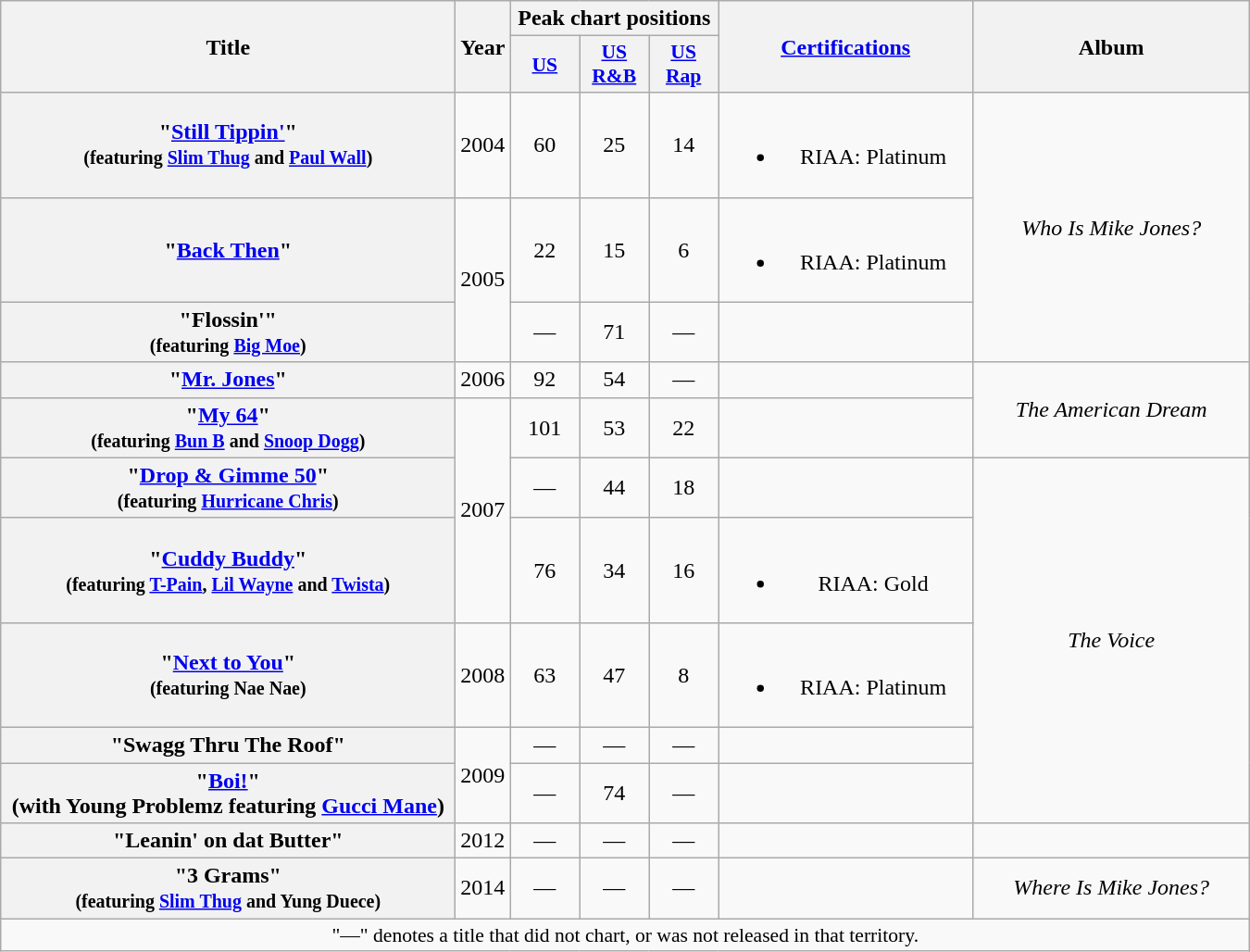<table class="wikitable plainrowheaders" style="text-align:center;">
<tr>
<th scope="col" rowspan="2" style="width:20em;">Title</th>
<th scope="col" rowspan="2">Year</th>
<th colspan="3">Peak chart positions</th>
<th scope="col" rowspan="2" style="width:11em;"><a href='#'>Certifications</a></th>
<th scope="col" rowspan="2" style="width:12em;">Album</th>
</tr>
<tr>
<th style="width:3em;font-size:90%;"><a href='#'>US</a></th>
<th style="width:3em;font-size:90%;"><a href='#'>US R&B</a></th>
<th style="width:3em;font-size:90%;"><a href='#'>US Rap</a></th>
</tr>
<tr>
<th scope="row">"<a href='#'>Still Tippin'</a>"<br><small>(featuring <a href='#'>Slim Thug</a> and <a href='#'>Paul Wall</a>)</small></th>
<td>2004</td>
<td>60</td>
<td>25</td>
<td>14</td>
<td><br><ul><li>RIAA: Platinum</li></ul></td>
<td rowspan="3"><em>Who Is Mike Jones?</em></td>
</tr>
<tr>
<th scope="row">"<a href='#'>Back Then</a>"</th>
<td rowspan="2">2005</td>
<td>22</td>
<td>15</td>
<td>6</td>
<td><br><ul><li>RIAA: Platinum</li></ul></td>
</tr>
<tr>
<th scope="row">"Flossin'"<br><small>(featuring <a href='#'>Big Moe</a>)</small></th>
<td>—</td>
<td>71</td>
<td>—</td>
<td></td>
</tr>
<tr>
<th scope="row">"<a href='#'>Mr. Jones</a>"</th>
<td>2006</td>
<td>92</td>
<td>54</td>
<td>—</td>
<td></td>
<td rowspan="2"><em>The American Dream</em></td>
</tr>
<tr>
<th scope="row">"<a href='#'>My 64</a>"<br><small>(featuring <a href='#'>Bun B</a> and <a href='#'>Snoop Dogg</a>)</small></th>
<td rowspan="3">2007</td>
<td>101</td>
<td>53</td>
<td>22</td>
<td></td>
</tr>
<tr>
<th scope="row">"<a href='#'>Drop & Gimme 50</a>"<br><small>(featuring <a href='#'>Hurricane Chris</a>)</small></th>
<td>—</td>
<td>44</td>
<td>18</td>
<td></td>
<td rowspan="5"><em>The Voice</em></td>
</tr>
<tr>
<th scope="row">"<a href='#'>Cuddy Buddy</a>"<br><small>(featuring <a href='#'>T-Pain</a>, <a href='#'>Lil Wayne</a> and <a href='#'>Twista</a>)</small></th>
<td>76</td>
<td>34</td>
<td>16</td>
<td><br><ul><li>RIAA: Gold</li></ul></td>
</tr>
<tr>
<th scope="row">"<a href='#'>Next to You</a>"<br><small>(featuring Nae Nae)</small></th>
<td>2008</td>
<td>63</td>
<td>47</td>
<td>8</td>
<td><br><ul><li>RIAA: Platinum</li></ul></td>
</tr>
<tr>
<th scope="row">"Swagg Thru The Roof"</th>
<td rowspan="2">2009</td>
<td>—</td>
<td>—</td>
<td>—</td>
<td></td>
</tr>
<tr>
<th scope="row">"<a href='#'>Boi!</a>"<br><span>(with Young Problemz featuring <a href='#'>Gucci Mane</a>)</span></th>
<td>—</td>
<td>74</td>
<td>—</td>
</tr>
<tr>
<th scope="row">"Leanin' on dat Butter"</th>
<td>2012</td>
<td>—</td>
<td>—</td>
<td>—</td>
<td></td>
<td></td>
</tr>
<tr>
<th scope="row">"3 Grams"<br><small>(featuring <a href='#'>Slim Thug</a> and Yung Duece)</small></th>
<td>2014</td>
<td>—</td>
<td>—</td>
<td>—</td>
<td></td>
<td><em>Where Is Mike Jones?</em></td>
</tr>
<tr>
<td colspan="7" style="font-size:90%">"—" denotes a title that did not chart, or was not released in that territory.</td>
</tr>
</table>
